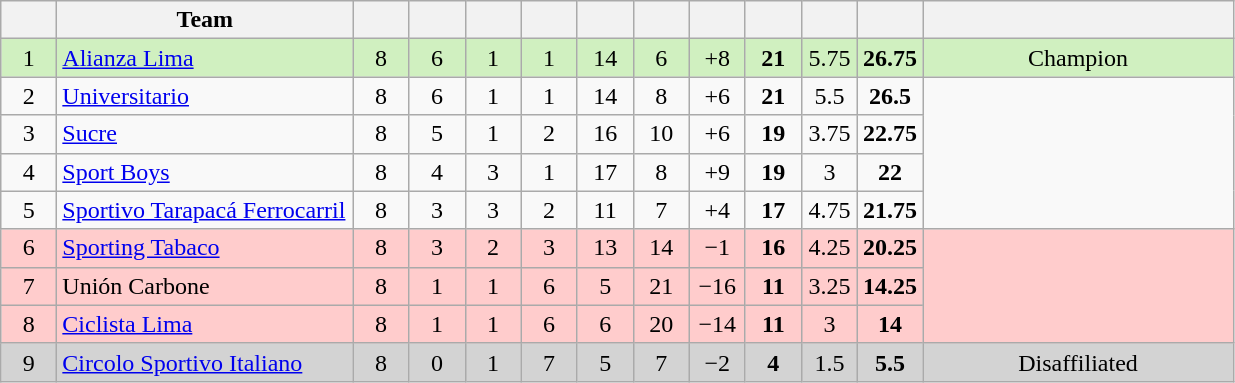<table class="wikitable" style="text-align:center;">
<tr>
<th width="30"></th>
<th width="190">Team</th>
<th width="30"></th>
<th width="30"></th>
<th width="30"></th>
<th width="30"></th>
<th width="30"></th>
<th width="30"></th>
<th width="30"></th>
<th width="30"></th>
<th width="30"></th>
<th width="30"></th>
<th width="200"></th>
</tr>
<tr bgcolor=#D0F0C0>
<td>1</td>
<td align=left><a href='#'>Alianza Lima</a></td>
<td>8</td>
<td>6</td>
<td>1</td>
<td>1</td>
<td>14</td>
<td>6</td>
<td>+8</td>
<td><strong>21</strong></td>
<td>5.75</td>
<td><strong>26.75</strong></td>
<td>Champion</td>
</tr>
<tr>
<td>2</td>
<td align=left><a href='#'>Universitario</a></td>
<td>8</td>
<td>6</td>
<td>1</td>
<td>1</td>
<td>14</td>
<td>8</td>
<td>+6</td>
<td><strong>21</strong></td>
<td>5.5</td>
<td><strong>26.5</strong></td>
</tr>
<tr>
<td>3</td>
<td align=left><a href='#'>Sucre</a></td>
<td>8</td>
<td>5</td>
<td>1</td>
<td>2</td>
<td>16</td>
<td>10</td>
<td>+6</td>
<td><strong>19</strong></td>
<td>3.75</td>
<td><strong>22.75</strong></td>
</tr>
<tr>
<td>4</td>
<td align=left><a href='#'>Sport Boys</a></td>
<td>8</td>
<td>4</td>
<td>3</td>
<td>1</td>
<td>17</td>
<td>8</td>
<td>+9</td>
<td><strong>19</strong></td>
<td>3</td>
<td><strong>22</strong></td>
</tr>
<tr>
<td>5</td>
<td align=left><a href='#'>Sportivo Tarapacá Ferrocarril</a></td>
<td>8</td>
<td>3</td>
<td>3</td>
<td>2</td>
<td>11</td>
<td>7</td>
<td>+4</td>
<td><strong>17</strong></td>
<td>4.75</td>
<td><strong>21.75</strong></td>
</tr>
<tr bgcolor=#ffcccc>
<td>6</td>
<td align=left><a href='#'>Sporting Tabaco</a></td>
<td>8</td>
<td>3</td>
<td>2</td>
<td>3</td>
<td>13</td>
<td>14</td>
<td>−1</td>
<td><strong>16</strong></td>
<td>4.25</td>
<td><strong>20.25</strong></td>
<td rowspan=3></td>
</tr>
<tr bgcolor=#ffcccc>
<td>7</td>
<td align=left>Unión Carbone</td>
<td>8</td>
<td>1</td>
<td>1</td>
<td>6</td>
<td>5</td>
<td>21</td>
<td>−16</td>
<td><strong>11</strong></td>
<td>3.25</td>
<td><strong>14.25</strong></td>
</tr>
<tr bgcolor=#ffcccc>
<td>8</td>
<td align=left><a href='#'>Ciclista Lima</a></td>
<td>8</td>
<td>1</td>
<td>1</td>
<td>6</td>
<td>6</td>
<td>20</td>
<td>−14</td>
<td><strong>11</strong></td>
<td>3</td>
<td><strong>14</strong></td>
</tr>
<tr bgcolor=lightgrey>
<td>9</td>
<td align=left><a href='#'>Circolo Sportivo Italiano</a></td>
<td>8</td>
<td>0</td>
<td>1</td>
<td>7</td>
<td>5</td>
<td>7</td>
<td>−2</td>
<td><strong>4</strong></td>
<td>1.5</td>
<td><strong>5.5</strong></td>
<td>Disaffiliated</td>
</tr>
</table>
